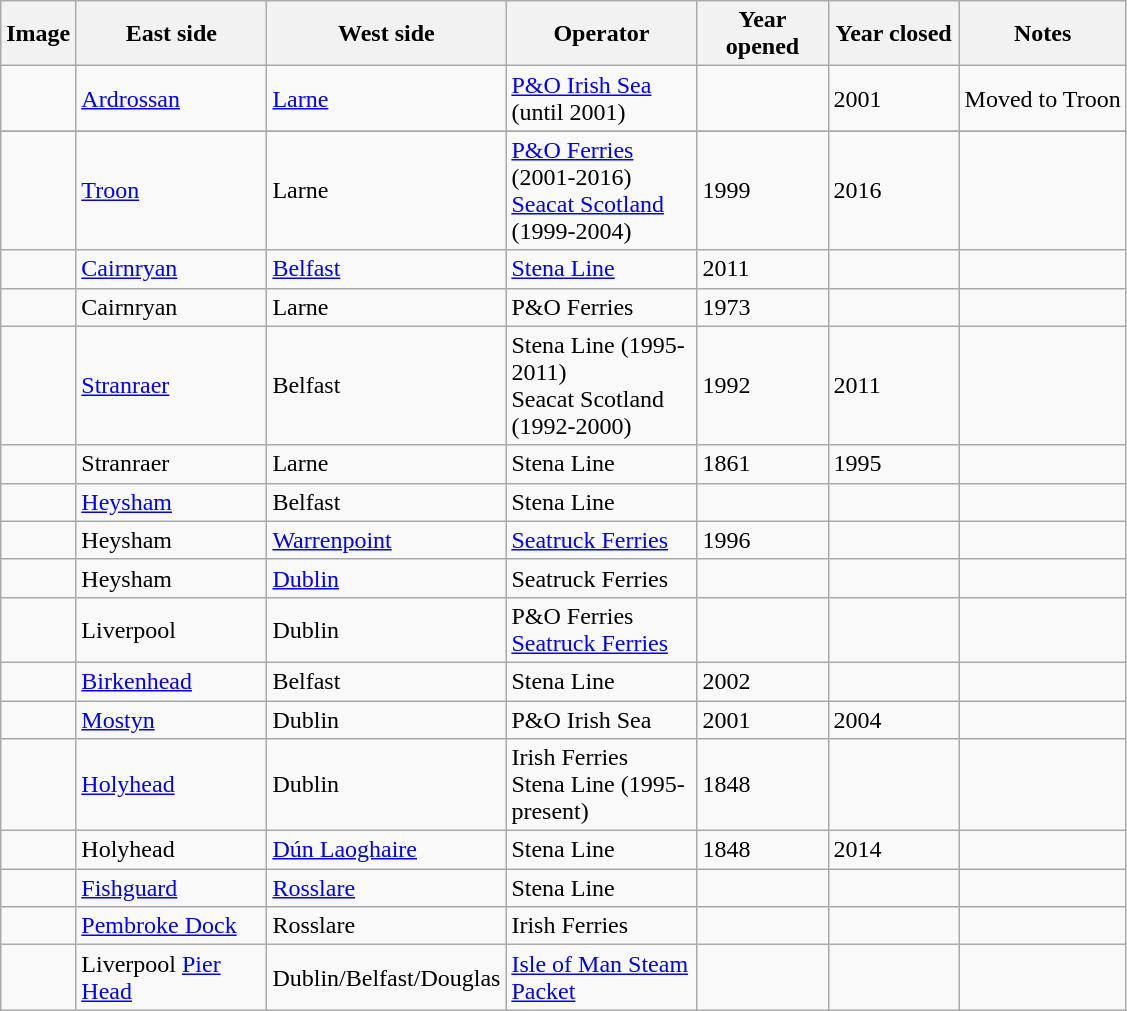<table class="wikitable sortable">
<tr>
<th scope="col">Image</th>
<th scope="col" style="width:120px;">East side</th>
<th scope="col" style="width:120px;">West side</th>
<th scope="col" style="width:120px;">Operator</th>
<th scope="col" style="width:80px;">Year opened</th>
<th scope="col" style="width:80px;">Year closed</th>
<th scope="col">Notes</th>
</tr>
<tr>
<td></td>
<td><a href='#'>Ardrossan</a></td>
<td><a href='#'>Larne</a></td>
<td><a href='#'>P&O Irish Sea</a> (until 2001)</td>
<td></td>
<td>2001</td>
<td>Moved to Troon</td>
</tr>
<tr>
</tr>
<tr>
<td></td>
<td><a href='#'>Troon</a></td>
<td>Larne</td>
<td><a href='#'>P&O Ferries</a> (2001-2016)<br><a href='#'>Seacat Scotland</a> (1999-2004)</td>
<td>1999</td>
<td>2016</td>
<td></td>
</tr>
<tr>
<td></td>
<td><a href='#'>Cairnryan</a></td>
<td><a href='#'>Belfast</a></td>
<td><a href='#'>Stena Line</a></td>
<td>2011</td>
<td></td>
<td></td>
</tr>
<tr>
<td></td>
<td>Cairnryan</td>
<td>Larne</td>
<td>P&O Ferries</td>
<td>1973</td>
<td></td>
<td></td>
</tr>
<tr>
<td></td>
<td><a href='#'>Stranraer</a></td>
<td>Belfast</td>
<td>Stena Line (1995-2011)<br> Seacat Scotland (1992-2000)</td>
<td>1992</td>
<td>2011</td>
<td></td>
</tr>
<tr>
<td></td>
<td>Stranraer</td>
<td>Larne</td>
<td>Stena Line</td>
<td>1861</td>
<td>1995</td>
<td></td>
</tr>
<tr>
<td></td>
<td><a href='#'>Heysham</a></td>
<td>Belfast</td>
<td>Stena Line</td>
<td></td>
<td></td>
<td></td>
</tr>
<tr>
<td></td>
<td>Heysham</td>
<td><a href='#'>Warrenpoint</a></td>
<td><a href='#'>Seatruck Ferries</a></td>
<td>1996</td>
<td></td>
<td></td>
</tr>
<tr>
<td></td>
<td>Heysham</td>
<td><a href='#'>Dublin</a></td>
<td>Seatruck Ferries</td>
<td></td>
<td></td>
<td></td>
</tr>
<tr>
<td></td>
<td>Liverpool</td>
<td>Dublin</td>
<td>P&O Ferries<br><a href='#'>Seatruck Ferries</a></td>
<td></td>
<td></td>
<td></td>
</tr>
<tr>
<td></td>
<td><a href='#'>Birkenhead</a></td>
<td>Belfast</td>
<td>Stena Line</td>
<td>2002</td>
<td></td>
<td></td>
</tr>
<tr>
<td></td>
<td><a href='#'>Mostyn</a></td>
<td>Dublin</td>
<td>P&O Irish Sea</td>
<td>2001</td>
<td>2004</td>
<td></td>
</tr>
<tr>
<td></td>
<td><a href='#'>Holyhead</a></td>
<td>Dublin</td>
<td>Irish Ferries<br>Stena Line (1995-present)</td>
<td>1848</td>
<td></td>
<td></td>
</tr>
<tr>
<td></td>
<td>Holyhead</td>
<td><a href='#'>Dún Laoghaire</a></td>
<td>Stena Line</td>
<td>1848</td>
<td>2014</td>
<td></td>
</tr>
<tr>
<td></td>
<td><a href='#'>Fishguard</a></td>
<td><a href='#'>Rosslare</a></td>
<td>Stena Line</td>
<td></td>
<td></td>
<td></td>
</tr>
<tr>
<td></td>
<td><a href='#'>Pembroke Dock</a></td>
<td>Rosslare</td>
<td>Irish Ferries</td>
<td></td>
<td></td>
<td></td>
</tr>
<tr>
<td></td>
<td>Liverpool <a href='#'>Pier Head</a></td>
<td>Dublin/Belfast/Douglas</td>
<td><a href='#'>Isle of Man Steam Packet</a></td>
<td></td>
<td></td>
<td></td>
</tr>
</table>
